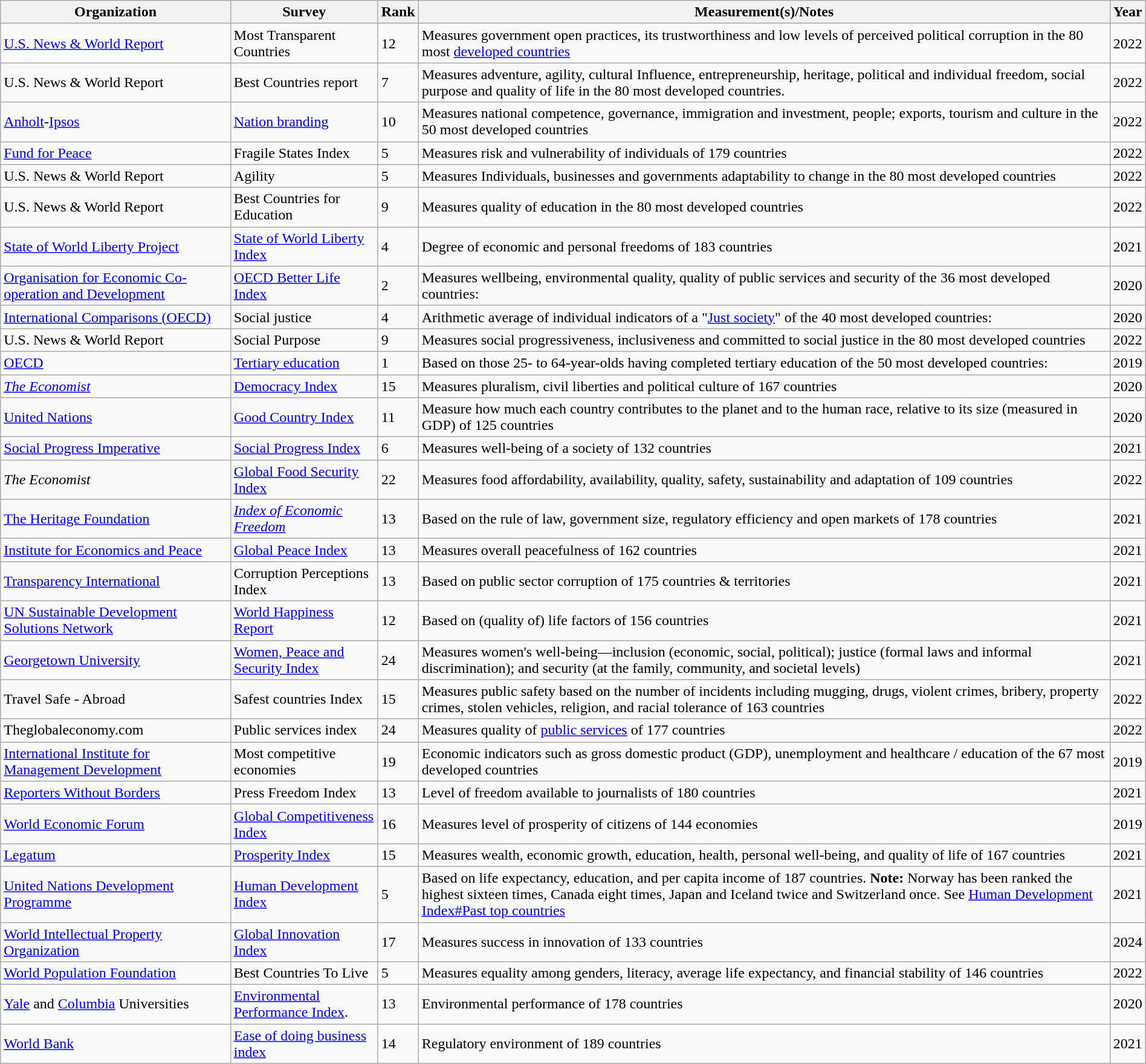<table class="wikitable sortable" style="margin:1em auto;">
<tr ">
<th>Organization</th>
<th>Survey</th>
<th data-sort-type=number>Rank</th>
<th>Measurement(s)/Notes</th>
<th>Year</th>
</tr>
<tr>
<td><a href='#'>U.S. News & World Report</a></td>
<td>Most Transparent Countries</td>
<td>12</td>
<td>Measures government open practices, its trustworthiness and low levels of perceived political corruption in the 80 most <a href='#'>developed countries</a></td>
<td>2022</td>
</tr>
<tr>
<td>U.S. News & World Report</td>
<td>Best Countries report</td>
<td>7</td>
<td>Measures adventure, agility, cultural Influence, entrepreneurship, heritage, political and individual freedom, social purpose and quality of life in the 80 most developed countries.</td>
<td>2022</td>
</tr>
<tr>
<td><a href='#'>Anholt</a>-<a href='#'>Ipsos</a></td>
<td><a href='#'>Nation branding</a></td>
<td>10</td>
<td>Measures national competence, governance, immigration and investment, people; exports, tourism and culture in the 50 most developed countries</td>
<td>2022</td>
</tr>
<tr>
<td><a href='#'>Fund for Peace</a></td>
<td>Fragile States Index</td>
<td>5</td>
<td>Measures risk and vulnerability of individuals of 179 countries</td>
<td>2022</td>
</tr>
<tr>
<td>U.S. News & World Report</td>
<td>Agility</td>
<td>5</td>
<td>Measures Individuals, businesses and governments adaptability to change in the 80 most developed countries</td>
<td>2022</td>
</tr>
<tr>
<td>U.S. News & World Report</td>
<td>Best Countries for Education</td>
<td>9</td>
<td>Measures quality of education in the 80 most developed countries</td>
<td>2022</td>
</tr>
<tr>
<td><a href='#'>State of World Liberty Project</a></td>
<td><a href='#'>State of World Liberty Index</a></td>
<td>4</td>
<td>Degree of economic and personal freedoms of 183 countries</td>
<td>2021</td>
</tr>
<tr>
<td><a href='#'>Organisation for Economic Co-operation and Development</a></td>
<td><a href='#'>OECD Better Life Index</a></td>
<td>2</td>
<td>Measures  wellbeing, environmental quality, quality of public services and security of the 36 most developed countries:</td>
<td>2020</td>
</tr>
<tr>
<td><a href='#'>International Comparisons (OECD)</a></td>
<td>Social justice</td>
<td>4</td>
<td>Arithmetic average of individual indicators of a "<a href='#'>Just society</a>"  of the 40 most developed countries:</td>
<td>2020</td>
</tr>
<tr>
<td>U.S. News & World Report</td>
<td>Social Purpose</td>
<td>9</td>
<td>Measures social progressiveness, inclusiveness and committed to social justice in the 80 most developed countries</td>
<td>2022</td>
</tr>
<tr>
<td><a href='#'>OECD</a></td>
<td><a href='#'>Tertiary education</a></td>
<td>1</td>
<td>Based on those 25- to 64-year-olds having completed tertiary education of the 50 most developed countries:</td>
<td>2019</td>
</tr>
<tr>
<td><em><a href='#'>The Economist</a></em></td>
<td><a href='#'>Democracy Index</a></td>
<td>15</td>
<td>Measures pluralism, civil liberties and political culture of 167 countries</td>
<td>2020</td>
</tr>
<tr>
<td><a href='#'>United Nations</a></td>
<td><a href='#'>Good Country Index</a></td>
<td>11</td>
<td>Measure how much each country contributes to the planet and to the human race, relative to its size (measured in GDP) of 125 countries</td>
<td>2020</td>
</tr>
<tr>
<td><a href='#'>Social Progress Imperative</a></td>
<td><a href='#'>Social Progress Index</a></td>
<td>6</td>
<td>Measures well-being of a society of 132 countries</td>
<td>2021</td>
</tr>
<tr>
<td><em>The Economist</em></td>
<td><a href='#'>Global Food Security Index</a></td>
<td>22</td>
<td>Measures food affordability, availability, quality, safety, sustainability and adaptation of 109 countries</td>
<td>2022</td>
</tr>
<tr>
<td><a href='#'>The Heritage Foundation</a></td>
<td><em><a href='#'>Index of Economic Freedom</a></em></td>
<td>13</td>
<td>Based on the rule of law, government  size, regulatory efficiency and open markets of 178 countries</td>
<td>2021</td>
</tr>
<tr>
<td><a href='#'>Institute for Economics and Peace</a></td>
<td><a href='#'>Global Peace Index</a></td>
<td>13</td>
<td>Measures overall peacefulness of 162 countries</td>
<td>2021</td>
</tr>
<tr>
<td><a href='#'>Transparency International</a></td>
<td>Corruption Perceptions Index </td>
<td>13</td>
<td>Based on public sector corruption of 175 countries & territories</td>
<td>2021</td>
</tr>
<tr>
<td><a href='#'>UN Sustainable Development Solutions Network</a></td>
<td><a href='#'>World Happiness Report</a></td>
<td>12</td>
<td>Based on (quality of) life factors of 156 countries</td>
<td>2021</td>
</tr>
<tr>
<td><a href='#'>Georgetown University</a></td>
<td><a href='#'>Women, Peace and Security Index</a></td>
<td>24</td>
<td>Measures women's well-being—inclusion (economic, social, political); justice (formal laws and informal discrimination); and security (at the family, community, and societal levels)</td>
<td>2021</td>
</tr>
<tr>
<td>Travel Safe - Abroad</td>
<td>Safest countries Index</td>
<td>15</td>
<td>Measures public safety based on the number of incidents including mugging, drugs, violent crimes, bribery, property crimes, stolen vehicles, religion, and racial tolerance of 163 countries</td>
<td>2022</td>
</tr>
<tr>
<td>Theglobaleconomy.com</td>
<td>Public services index</td>
<td>24</td>
<td>Measures quality of <a href='#'>public services</a> of 177 countries</td>
<td>2022</td>
</tr>
<tr>
<td><a href='#'>International Institute for Management Development</a></td>
<td>Most competitive economies</td>
<td>19</td>
<td>Economic indicators such as gross domestic product (GDP), unemployment and healthcare / education of the 67 most developed countries</td>
<td>2019</td>
</tr>
<tr>
<td><a href='#'>Reporters Without Borders</a></td>
<td>Press Freedom Index</td>
<td>13</td>
<td>Level of freedom available to journalists of 180 countries</td>
<td>2021</td>
</tr>
<tr>
<td><a href='#'>World Economic Forum</a></td>
<td><a href='#'>Global Competitiveness Index</a></td>
<td>16</td>
<td>Measures  level of prosperity of citizens of 144 economies</td>
<td>2019</td>
</tr>
<tr>
<td><a href='#'>Legatum</a></td>
<td><a href='#'>Prosperity Index</a></td>
<td>15</td>
<td>Measures wealth, economic growth, education, health, personal well-being, and quality of life of 167 countries</td>
<td>2021</td>
</tr>
<tr>
<td><a href='#'>United Nations Development Programme</a></td>
<td><a href='#'>Human Development Index</a></td>
<td>5</td>
<td>Based on life expectancy, education, and per capita income of 187 countries. <strong>Note:</strong>  Norway has been ranked the highest sixteen times, Canada eight times, Japan and Iceland twice and Switzerland once. See <a href='#'>Human Development Index#Past top countries</a></td>
<td>2021</td>
</tr>
<tr>
<td><a href='#'>World Intellectual Property Organization</a></td>
<td><a href='#'>Global Innovation Index</a></td>
<td>17</td>
<td>Measures success in innovation of 133 countries</td>
<td>2024</td>
</tr>
<tr>
<td><a href='#'>World Population Foundation</a></td>
<td>Best Countries To Live</td>
<td>5</td>
<td>Measures equality among genders, literacy, average life expectancy, and financial stability of 146 countries</td>
<td>2022</td>
</tr>
<tr>
<td><a href='#'>Yale</a> and <a href='#'>Columbia</a> Universities</td>
<td><a href='#'>Environmental Performance Index</a>.</td>
<td>13</td>
<td>Environmental performance of 178 countries</td>
<td>2020</td>
</tr>
<tr>
<td><a href='#'>World Bank</a></td>
<td><a href='#'>Ease of doing business index</a></td>
<td>14</td>
<td>Regulatory environment of 189 countries</td>
<td>2021</td>
</tr>
</table>
